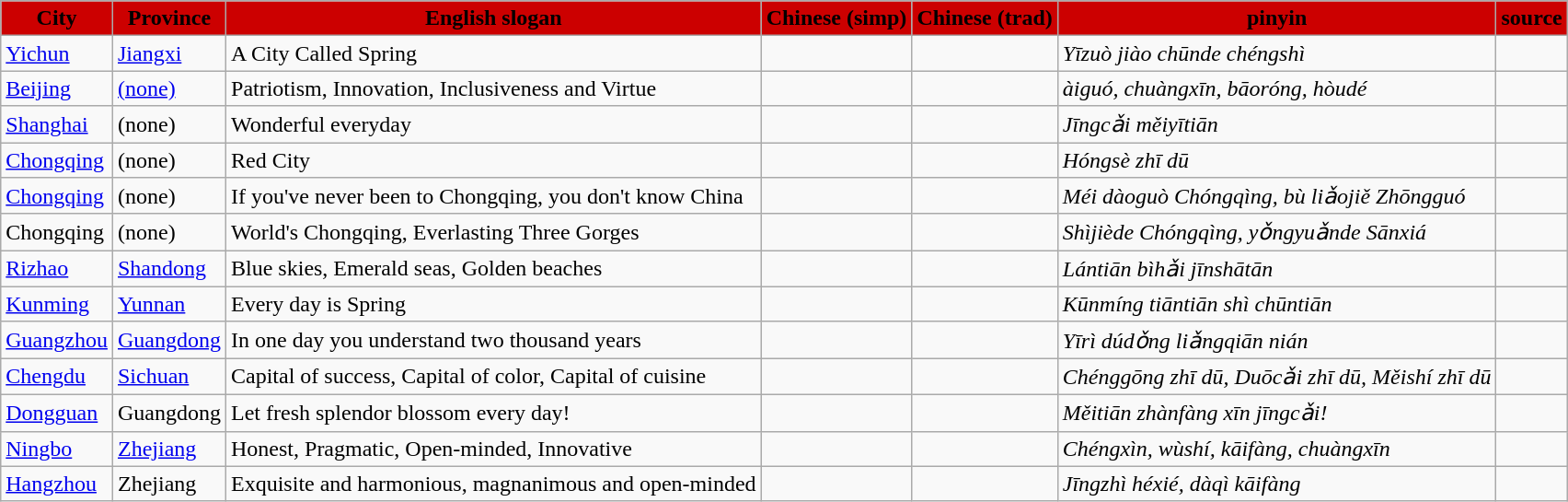<table class="wikitable">
<tr>
<th style="background:#c00"><span>City</span></th>
<th style="background:#c00"><span>Province</span></th>
<th style="background:#c00"><span>English slogan</span></th>
<th style="background:#c00"><span>Chinese (simp)</span></th>
<th style="background:#c00"><span>Chinese (trad)</span></th>
<th style="background:#c00"><span>pinyin</span></th>
<th style="background:#c00"><span>source</span></th>
</tr>
<tr>
<td><a href='#'>Yichun</a></td>
<td><a href='#'>Jiangxi</a></td>
<td>A City Called Spring</td>
<td></td>
<td></td>
<td style="font-style:italic">Yīzuò jiào chūnde chéngshì</td>
<td></td>
</tr>
<tr>
<td><a href='#'>Beijing</a></td>
<td><a href='#'>(none)</a></td>
<td>Patriotism, Innovation, Inclusiveness and Virtue</td>
<td></td>
<td></td>
<td style="font-style:italic">àiguó, chuàngxīn, bāoróng, hòudé</td>
<td></td>
</tr>
<tr>
<td><a href='#'>Shanghai</a></td>
<td>(none)</td>
<td>Wonderful everyday</td>
<td></td>
<td></td>
<td style="font-style:italic">Jīngcǎi měiyītiān</td>
<td></td>
</tr>
<tr>
<td><a href='#'>Chongqing</a></td>
<td>(none)</td>
<td>Red City</td>
<td></td>
<td></td>
<td style="font-style:italic">Hóngsè zhī dū</td>
<td></td>
</tr>
<tr>
<td><a href='#'>Chongqing</a></td>
<td>(none)</td>
<td>If you've never been to Chongqing, you don't know China</td>
<td></td>
<td></td>
<td style="font-style:italic">Méi dàoguò Chóngqìng, bù liǎojiě Zhōngguó</td>
<td></td>
</tr>
<tr>
<td>Chongqing</td>
<td>(none)</td>
<td>World's Chongqing, Everlasting Three Gorges</td>
<td></td>
<td></td>
<td style="font-style:italic">Shìjiède Chóngqìng, yǒngyuǎnde Sānxiá</td>
<td></td>
</tr>
<tr>
<td><a href='#'>Rizhao</a></td>
<td><a href='#'>Shandong</a></td>
<td>Blue skies, Emerald seas, Golden beaches</td>
<td></td>
<td></td>
<td style="font-style:italic">Lántiān bìhǎi jīnshātān</td>
<td></td>
</tr>
<tr>
<td><a href='#'>Kunming</a></td>
<td><a href='#'>Yunnan</a></td>
<td>Every day is Spring</td>
<td></td>
<td> </td>
<td style="font-style:italic">Kūnmíng tiāntiān shì chūntiān</td>
<td></td>
</tr>
<tr>
<td><a href='#'>Guangzhou</a></td>
<td><a href='#'>Guangdong</a></td>
<td>In one day you understand two thousand years</td>
<td></td>
<td></td>
<td style="font-style:italic">Yīrì dúdǒng liǎngqiān nián</td>
<td></td>
</tr>
<tr>
<td><a href='#'>Chengdu</a></td>
<td><a href='#'>Sichuan</a></td>
<td>Capital of success, Capital of color, Capital of cuisine</td>
<td></td>
<td> </td>
<td style="font-style:italic">Chénggōng zhī dū, Duōcǎi zhī dū, Měishí zhī dū</td>
<td></td>
</tr>
<tr>
<td><a href='#'>Dongguan</a></td>
<td>Guangdong</td>
<td>Let fresh splendor blossom every day!</td>
<td></td>
<td></td>
<td style="font-style:italic">Měitiān zhànfàng xīn jīngcǎi!</td>
<td></td>
</tr>
<tr>
<td><a href='#'>Ningbo</a></td>
<td><a href='#'>Zhejiang</a></td>
<td>Honest, Pragmatic, Open-minded, Innovative</td>
<td></td>
<td></td>
<td style="font-style:italic">Chéngxìn, wùshí, kāifàng, chuàngxīn</td>
<td></td>
</tr>
<tr>
<td><a href='#'>Hangzhou</a></td>
<td>Zhejiang</td>
<td>Exquisite and harmonious, magnanimous and open-minded</td>
<td></td>
<td></td>
<td style="font-style:italic">Jīngzhì héxié, dàqì kāifàng</td>
<td></td>
</tr>
</table>
